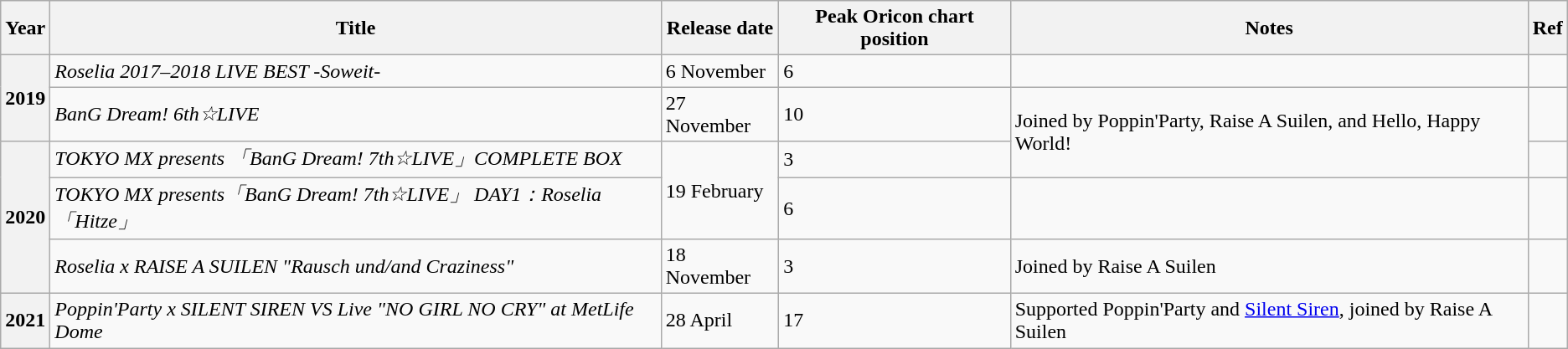<table class="wikitable" text-align: center>
<tr>
<th>Year</th>
<th>Title</th>
<th>Release date</th>
<th>Peak Oricon chart position</th>
<th>Notes</th>
<th>Ref</th>
</tr>
<tr>
<th rowspan=2>2019</th>
<td><em>Roselia 2017–2018 LIVE BEST -Soweit-</em></td>
<td>6 November</td>
<td>6</td>
<td></td>
<td></td>
</tr>
<tr>
<td><em>BanG Dream! 6th☆LIVE</em></td>
<td>27 November</td>
<td>10</td>
<td rowspan=2>Joined by Poppin'Party, Raise A Suilen, and Hello, Happy World!</td>
<td></td>
</tr>
<tr>
<th rowspan=3>2020</th>
<td><em>TOKYO MX presents 「BanG Dream! 7th☆LIVE」COMPLETE BOX</em></td>
<td rowspan=2>19 February</td>
<td>3</td>
<td></td>
</tr>
<tr>
<td><em>TOKYO MX presents「BanG Dream! 7th☆LIVE」 DAY1：Roselia「Hitze」</em></td>
<td>6</td>
<td></td>
<td></td>
</tr>
<tr>
<td><em>Roselia x RAISE A SUILEN "Rausch und/and Craziness"</em></td>
<td>18 November</td>
<td>3</td>
<td>Joined by Raise A Suilen</td>
<td></td>
</tr>
<tr>
<th>2021</th>
<td><em>Poppin'Party x SILENT SIREN VS Live "NO GIRL NO CRY" at MetLife Dome</em></td>
<td>28 April</td>
<td>17</td>
<td>Supported Poppin'Party and <a href='#'>Silent Siren</a>, joined by Raise A Suilen</td>
<td></td>
</tr>
</table>
